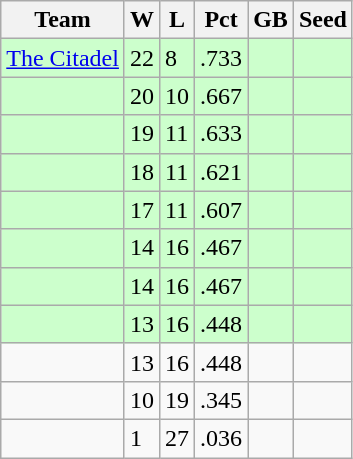<table class="wikitable">
<tr>
<th>Team</th>
<th>W</th>
<th>L</th>
<th>Pct</th>
<th>GB</th>
<th>Seed</th>
</tr>
<tr bgcolor="#ccffcc">
<td><a href='#'>The Citadel</a></td>
<td>22</td>
<td>8</td>
<td>.733</td>
<td></td>
<td></td>
</tr>
<tr bgcolor="#ccffcc">
<td></td>
<td>20</td>
<td>10</td>
<td>.667</td>
<td></td>
<td></td>
</tr>
<tr bgcolor="#ccffcc">
<td></td>
<td>19</td>
<td>11</td>
<td>.633</td>
<td></td>
<td></td>
</tr>
<tr bgcolor="#ccffcc">
<td></td>
<td>18</td>
<td>11</td>
<td>.621</td>
<td></td>
<td></td>
</tr>
<tr bgcolor="#ccffcc">
<td></td>
<td>17</td>
<td>11</td>
<td>.607</td>
<td></td>
<td></td>
</tr>
<tr bgcolor="#ccffcc">
<td></td>
<td>14</td>
<td>16</td>
<td>.467</td>
<td></td>
<td></td>
</tr>
<tr bgcolor="#ccffcc">
<td></td>
<td>14</td>
<td>16</td>
<td>.467</td>
<td></td>
<td></td>
</tr>
<tr bgcolor="#ccffcc">
<td></td>
<td>13</td>
<td>16</td>
<td>.448</td>
<td></td>
<td></td>
</tr>
<tr>
<td></td>
<td>13</td>
<td>16</td>
<td>.448</td>
<td></td>
<td></td>
</tr>
<tr>
<td></td>
<td>10</td>
<td>19</td>
<td>.345</td>
<td></td>
<td></td>
</tr>
<tr>
<td></td>
<td>1</td>
<td>27</td>
<td>.036</td>
<td></td>
<td></td>
</tr>
</table>
